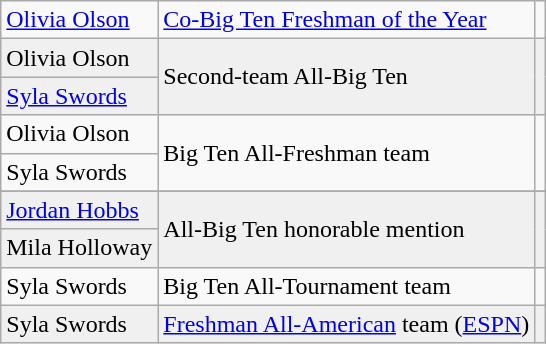<table class="wikitable">
<tr>
<td><a href='#'>Olivia Olson</a></td>
<td><a href='#'>Co-Big Ten Freshman of the Year</a></td>
<td></td>
</tr>
<tr bgcolor=f0f0f0>
<td>Olivia Olson</td>
<td rowspan=2>Second-team All-Big Ten</td>
<td rowspan=2></td>
</tr>
<tr bgcolor=f0f0f0>
<td><a href='#'>Syla Swords</a></td>
</tr>
<tr>
<td>Olivia Olson</td>
<td rowspan=2>Big Ten All-Freshman team</td>
<td rowspan=2></td>
</tr>
<tr>
<td>Syla Swords</td>
</tr>
<tr>
</tr>
<tr bgcolor=f0f0f0>
<td><a href='#'>Jordan Hobbs</a></td>
<td rowspan=2>All-Big Ten honorable mention</td>
<td rowspan=2></td>
</tr>
<tr bgcolor=f0f0f0>
<td>Mila Holloway</td>
</tr>
<tr>
<td>Syla Swords</td>
<td>Big Ten All-Tournament team</td>
<td></td>
</tr>
<tr bgcolor=f0f0f0>
<td>Syla Swords</td>
<td><a href='#'>Freshman All-American</a> team (<a href='#'>ESPN</a>)</td>
<td></td>
</tr>
</table>
